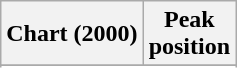<table class="wikitable sortable plainrowheaders">
<tr>
<th scope="col">Chart (2000)</th>
<th scope="col">Peak<br>position</th>
</tr>
<tr>
</tr>
<tr>
</tr>
<tr>
</tr>
<tr>
</tr>
</table>
